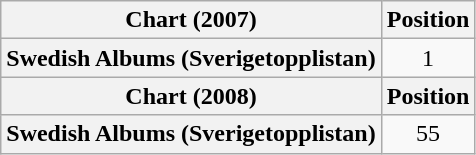<table class="wikitable plainrowheaders" style="text-align:center">
<tr>
<th scope="col">Chart (2007)</th>
<th scope="col">Position</th>
</tr>
<tr>
<th scope="row">Swedish Albums (Sverigetopplistan)</th>
<td>1</td>
</tr>
<tr>
<th scope="col">Chart (2008)</th>
<th scope="col">Position</th>
</tr>
<tr>
<th scope="row">Swedish Albums (Sverigetopplistan)</th>
<td>55</td>
</tr>
</table>
